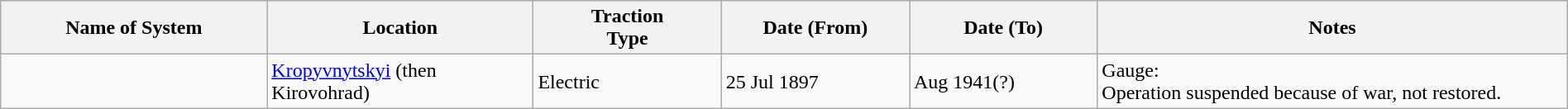<table class="wikitable" style="width:100%;">
<tr>
<th style="width:17%;">Name of System</th>
<th style="width:17%;">Location</th>
<th style="width:12%;">Traction<br>Type</th>
<th style="width:12%;">Date (From)</th>
<th style="width:12%;">Date (To)</th>
<th style="width:30%;">Notes</th>
</tr>
<tr>
<td></td>
<td><a href='#'>Kropyvnytskyi</a> (then Kirovohrad)</td>
<td>Electric</td>
<td>25 Jul 1897</td>
<td>Aug 1941(?)</td>
<td>Gauge: <br>Operation suspended because of war, not restored.</td>
</tr>
</table>
